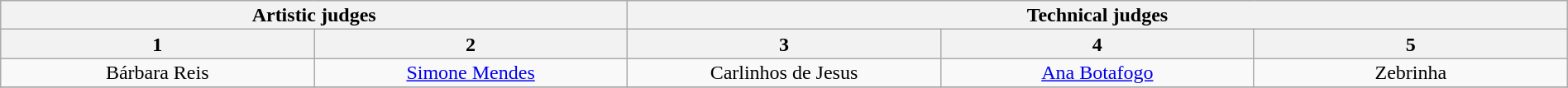<table class="wikitable" style="font-size:100%; line-height:16px; text-align:center" width="100%">
<tr>
<th colspan=2>Artistic judges</th>
<th colspan=3>Technical judges</th>
</tr>
<tr>
<th width="20.0%">1</th>
<th width="20.0%">2</th>
<th width="20.0%">3</th>
<th width="20.0%">4</th>
<th width="20.0%">5</th>
</tr>
<tr>
<td>Bárbara Reis</td>
<td><a href='#'>Simone Mendes</a></td>
<td>Carlinhos de Jesus</td>
<td><a href='#'>Ana Botafogo</a></td>
<td>Zebrinha</td>
</tr>
<tr>
</tr>
</table>
